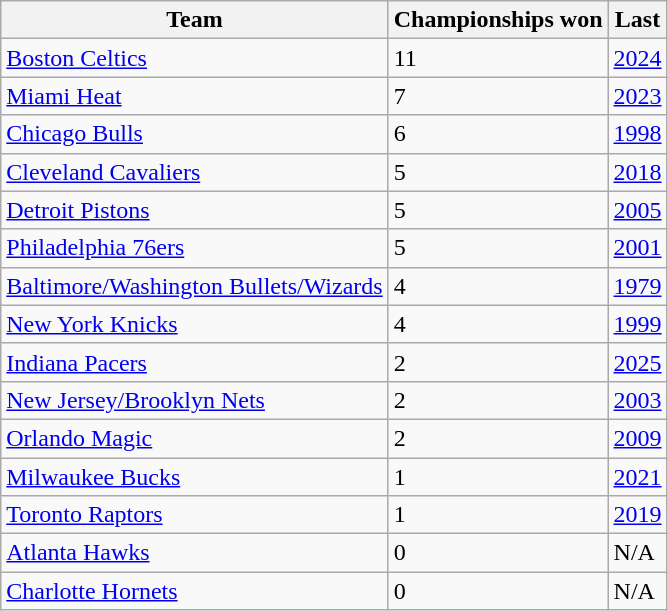<table class="wikitable sortable">
<tr>
<th>Team</th>
<th>Championships won</th>
<th>Last</th>
</tr>
<tr>
<td><a href='#'>Boston Celtics</a></td>
<td>11</td>
<td><a href='#'>2024</a></td>
</tr>
<tr>
<td><a href='#'>Miami Heat</a></td>
<td>7</td>
<td><a href='#'>2023</a></td>
</tr>
<tr>
<td><a href='#'>Chicago Bulls</a></td>
<td>6</td>
<td><a href='#'>1998</a></td>
</tr>
<tr>
<td><a href='#'>Cleveland Cavaliers</a></td>
<td>5</td>
<td><a href='#'>2018</a></td>
</tr>
<tr>
<td><a href='#'>Detroit Pistons</a></td>
<td>5</td>
<td><a href='#'>2005</a></td>
</tr>
<tr>
<td><a href='#'>Philadelphia 76ers</a></td>
<td>5</td>
<td><a href='#'>2001</a></td>
</tr>
<tr>
<td><a href='#'>Baltimore/Washington Bullets/Wizards</a></td>
<td>4</td>
<td><a href='#'>1979</a></td>
</tr>
<tr>
<td><a href='#'>New York Knicks</a></td>
<td>4</td>
<td><a href='#'>1999</a></td>
</tr>
<tr>
<td><a href='#'>Indiana Pacers</a></td>
<td>2</td>
<td><a href='#'>2025</a></td>
</tr>
<tr>
<td><a href='#'>New Jersey/Brooklyn Nets</a></td>
<td>2</td>
<td><a href='#'>2003</a></td>
</tr>
<tr>
<td><a href='#'>Orlando Magic</a></td>
<td>2</td>
<td><a href='#'>2009</a></td>
</tr>
<tr>
<td><a href='#'>Milwaukee Bucks</a></td>
<td>1</td>
<td><a href='#'>2021</a></td>
</tr>
<tr>
<td><a href='#'>Toronto Raptors</a></td>
<td>1</td>
<td><a href='#'>2019</a></td>
</tr>
<tr>
<td><a href='#'>Atlanta Hawks</a></td>
<td>0</td>
<td>N/A</td>
</tr>
<tr>
<td><a href='#'>Charlotte Hornets</a></td>
<td>0</td>
<td>N/A</td>
</tr>
</table>
